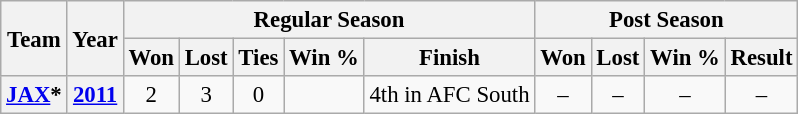<table class="wikitable" style="font-size: 95%; text-align:center;">
<tr>
<th rowspan="2">Team</th>
<th rowspan="2">Year</th>
<th colspan="5">Regular Season</th>
<th colspan="4">Post Season</th>
</tr>
<tr>
<th>Won</th>
<th>Lost</th>
<th>Ties</th>
<th>Win %</th>
<th>Finish</th>
<th>Won</th>
<th>Lost</th>
<th>Win %</th>
<th>Result</th>
</tr>
<tr>
<th><a href='#'>JAX</a>*</th>
<th><a href='#'>2011</a></th>
<td>2</td>
<td>3</td>
<td>0</td>
<td></td>
<td>4th in AFC South</td>
<td>–</td>
<td>–</td>
<td>–</td>
<td>–</td>
</tr>
</table>
